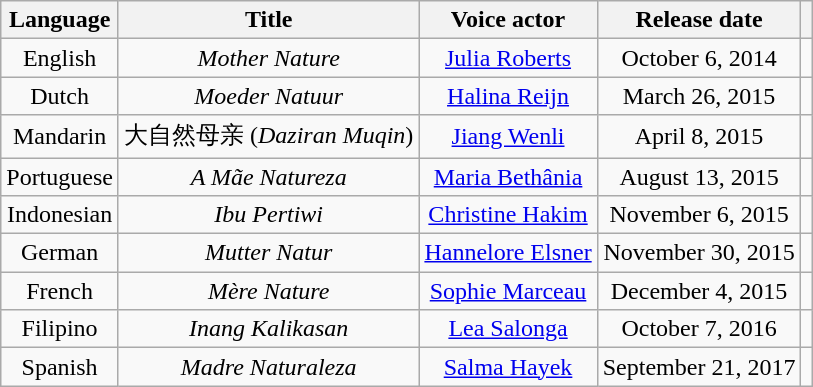<table class="wikitable">
<tr>
<th>Language</th>
<th>Title</th>
<th>Voice actor</th>
<th>Release date</th>
<th></th>
</tr>
<tr>
<td style="text-align: center;">English</td>
<td style="text-align: center;"><em>Mother Nature</em></td>
<td style="text-align: center;"><a href='#'>Julia Roberts</a></td>
<td style="text-align: center;">October 6, 2014</td>
<td style="text-align: center;"></td>
</tr>
<tr>
<td style="text-align: center;">Dutch</td>
<td style="text-align: center;"><em>Moeder Natuur</em></td>
<td style="text-align: center;"><a href='#'>Halina Reijn</a></td>
<td style="text-align: center;">March 26, 2015</td>
<td style="text-align: center;"></td>
</tr>
<tr>
<td style="text-align: center;">Mandarin</td>
<td style="text-align: center;">大自然母亲 (<em>Daziran Muqin</em>)</td>
<td style="text-align: center;"><a href='#'>Jiang Wenli</a></td>
<td style="text-align: center;">April 8, 2015</td>
<td style="text-align: center;"></td>
</tr>
<tr>
<td style="text-align: center;">Portuguese</td>
<td style="text-align: center;"><em>A Mãe Natureza</em></td>
<td style="text-align: center;"><a href='#'>Maria Bethânia</a></td>
<td style="text-align: center;">August 13, 2015</td>
<td style="text-align: center;"></td>
</tr>
<tr>
<td style="text-align: center;">Indonesian</td>
<td style="text-align: center;"><em>Ibu Pertiwi</em></td>
<td style="text-align: center;"><a href='#'>Christine Hakim</a></td>
<td style="text-align: center;">November 6, 2015</td>
<td style="text-align: center;"></td>
</tr>
<tr>
<td style="text-align: center;">German</td>
<td style="text-align: center;"><em>Mutter Natur</em></td>
<td style="text-align: center;"><a href='#'>Hannelore Elsner</a></td>
<td style="text-align: center;">November 30, 2015</td>
<td style="text-align: center;"></td>
</tr>
<tr>
<td style="text-align: center;">French</td>
<td style="text-align: center;"><em>Mère Nature</em></td>
<td style="text-align: center;"><a href='#'>Sophie Marceau</a></td>
<td style="text-align: center;">December 4, 2015</td>
<td style="text-align: center;"></td>
</tr>
<tr>
<td style="text-align: center;">Filipino</td>
<td style="text-align: center;"><em>Inang Kalikasan</em></td>
<td style="text-align: center;"><a href='#'>Lea Salonga</a></td>
<td style="text-align: center;">October 7, 2016</td>
<td style="text-align: center;"></td>
</tr>
<tr>
<td style="text-align: center;">Spanish</td>
<td style="text-align: center;"><em>Madre Naturaleza</em></td>
<td style="text-align: center;"><a href='#'>Salma Hayek</a></td>
<td style="text-align: center;">September 21, 2017</td>
<td style="text-align: center;"></td>
</tr>
</table>
